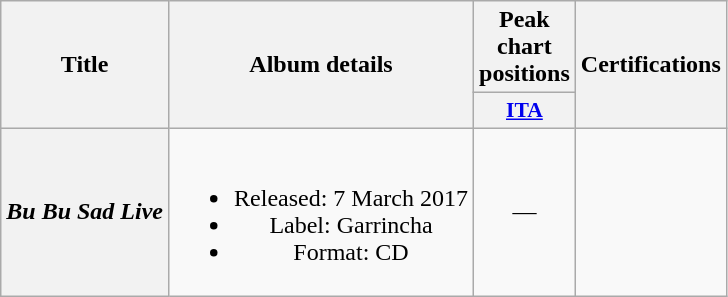<table class="wikitable plainrowheaders" style="text-align:center;">
<tr>
<th scope="col" rowspan="2">Title</th>
<th scope="col" rowspan="2">Album details</th>
<th scope="col">Peak chart positions</th>
<th scope="col" rowspan="2">Certifications</th>
</tr>
<tr>
<th scope="col" style="width:3em;font-size:90%;"><a href='#'>ITA</a></th>
</tr>
<tr>
<th scope="row"><em>Bu Bu Sad Live</em></th>
<td><br><ul><li>Released: 7 March 2017</li><li>Label: Garrincha</li><li>Format: CD</li></ul></td>
<td>—</td>
<td></td>
</tr>
</table>
